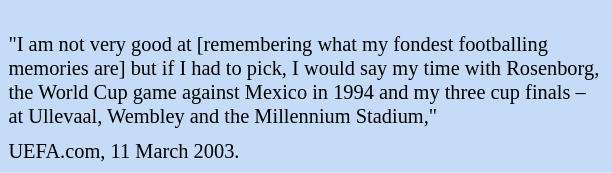<table class="toccolours" style="float: left; margin-left: 1em; margin-right: 2em; font-size: 85%; background:#c6dbf7; color:black; width:30em; max-width: 40%;" cellspacing="5">
<tr>
<td style="text-align: left;"><br>"I am not very good at [remembering what my fondest footballing memories are] but if I had to pick, I would say my time with Rosenborg, the World Cup game against Mexico in 1994 and my three cup finals – at Ullevaal, Wembley and the Millennium Stadium,"</td>
</tr>
<tr>
<td style="text-align: left;">UEFA.com, 11 March 2003.</td>
</tr>
</table>
